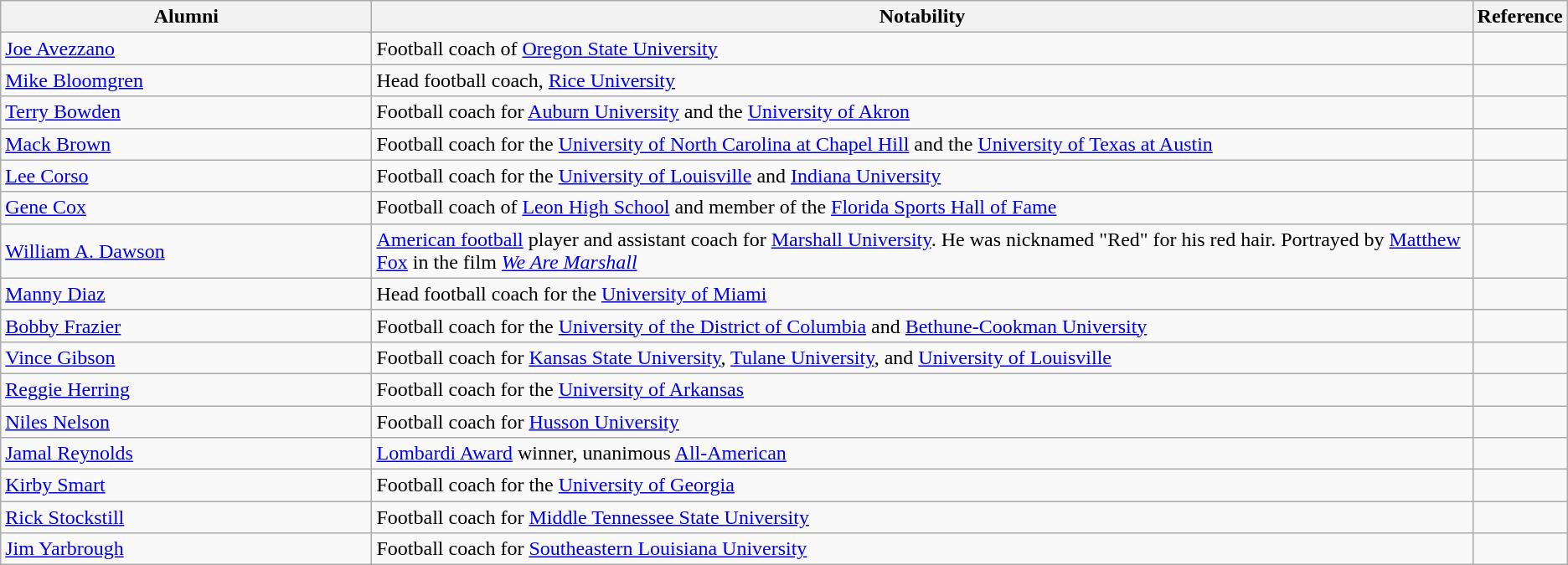<table class="wikitable vertical-align-top">
<tr>
<th style="width:25%;">Alumni</th>
<th style="width:75%;">Notability</th>
<th style="width:*;" class="unsortable">Reference</th>
</tr>
<tr>
<td><a href='#'>Joe Avezzano</a></td>
<td>Football coach of <a href='#'>Oregon State University</a></td>
<td></td>
</tr>
<tr>
<td><a href='#'>Mike Bloomgren</a></td>
<td>Head football coach, <a href='#'>Rice University</a></td>
<td></td>
</tr>
<tr>
<td><a href='#'>Terry Bowden</a></td>
<td>Football coach for <a href='#'>Auburn University</a> and the <a href='#'>University of Akron</a></td>
<td></td>
</tr>
<tr>
<td><a href='#'>Mack Brown</a></td>
<td>Football coach for the <a href='#'>University of North Carolina at Chapel Hill</a> and the <a href='#'>University of Texas at Austin</a></td>
<td></td>
</tr>
<tr>
<td><a href='#'>Lee Corso</a></td>
<td>Football coach for the <a href='#'>University of Louisville</a> and <a href='#'>Indiana University</a></td>
<td></td>
</tr>
<tr>
<td><a href='#'>Gene Cox</a></td>
<td>Football coach of <a href='#'>Leon High School</a> and member of the <a href='#'>Florida Sports Hall of Fame</a></td>
<td></td>
</tr>
<tr>
<td><a href='#'>William A. Dawson</a></td>
<td><a href='#'>American football</a> player and assistant coach for <a href='#'>Marshall University</a>. He was nicknamed "Red" for his red hair. Portrayed by <a href='#'>Matthew Fox</a> in the film <em><a href='#'>We Are Marshall</a></em></td>
<td></td>
</tr>
<tr>
<td><a href='#'>Manny Diaz</a></td>
<td>Head football coach for the <a href='#'>University of Miami</a></td>
<td></td>
</tr>
<tr>
<td><a href='#'>Bobby Frazier</a></td>
<td>Football coach for the <a href='#'>University of the District of Columbia</a> and <a href='#'>Bethune-Cookman University</a></td>
<td></td>
</tr>
<tr>
<td><a href='#'>Vince Gibson</a></td>
<td>Football coach for <a href='#'>Kansas State University</a>, <a href='#'>Tulane University</a>, and <a href='#'>University of Louisville</a></td>
<td></td>
</tr>
<tr>
<td><a href='#'>Reggie Herring</a></td>
<td>Football coach for the <a href='#'>University of Arkansas</a></td>
<td></td>
</tr>
<tr>
<td><a href='#'>Niles Nelson</a></td>
<td>Football coach for <a href='#'>Husson University</a></td>
<td></td>
</tr>
<tr>
<td><a href='#'>Jamal Reynolds</a></td>
<td><a href='#'>Lombardi Award</a> winner, unanimous <a href='#'>All-American</a></td>
<td></td>
</tr>
<tr>
<td><a href='#'>Kirby Smart</a></td>
<td>Football coach for the <a href='#'>University of Georgia</a></td>
<td></td>
</tr>
<tr>
<td><a href='#'>Rick Stockstill</a></td>
<td>Football coach for <a href='#'>Middle Tennessee State University</a></td>
<td></td>
</tr>
<tr>
<td><a href='#'>Jim Yarbrough</a></td>
<td>Football coach for <a href='#'>Southeastern Louisiana University</a></td>
<td></td>
</tr>
</table>
